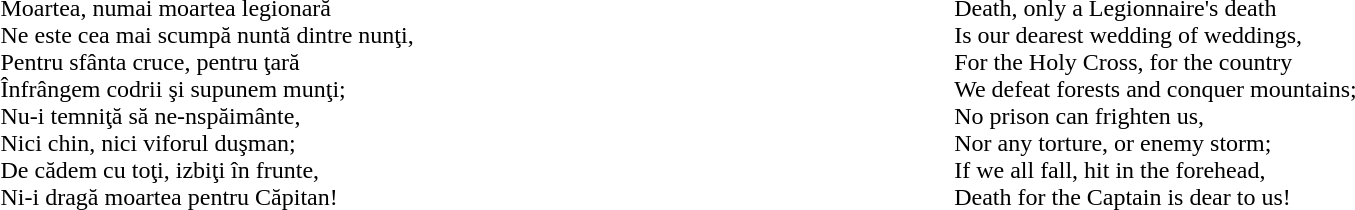<table width="100%">
<tr valign="top">
<td><br>Moartea, numai moartea legionară<br>
Ne este cea mai scumpă nuntă dintre nunţi,<br>
Pentru sfânta cruce, pentru ţară<br>
Înfrângem codrii şi supunem munţi;<br>
Nu-i temniţă să ne-nspăimânte,<br>
Nici chin, nici viforul duşman;<br>
De cădem cu toţi, izbiţi în frunte,<br>
Ni-i dragă moartea pentru Căpitan!</td>
<td><br>Death, only a Legionnaire's death<br>
Is our dearest wedding of weddings,<br>
For the Holy Cross, for the country<br>
We defeat forests and conquer mountains;<br>
No prison can frighten us,<br>
Nor any torture, or enemy storm;<br>
If we all fall, hit in the forehead,<br>
Death for the Captain is dear to us!</td>
<td></td>
</tr>
</table>
